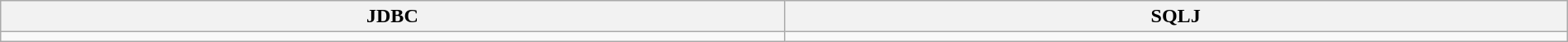<table class="wikitable" style="width:100%">
<tr>
<th width=50%>JDBC</th>
<th width=50%>SQLJ</th>
</tr>
<tr style="vertical-align: top">
<td></td>
<td></td>
</tr>
</table>
